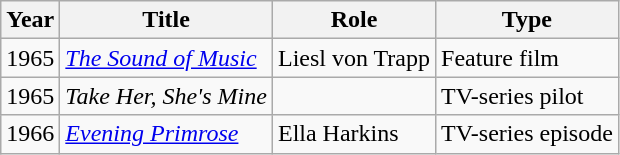<table class="wikitable">
<tr>
<th>Year</th>
<th>Title</th>
<th>Role</th>
<th>Type</th>
</tr>
<tr>
<td>1965</td>
<td><em><a href='#'>The Sound of Music</a></em></td>
<td>Liesl von Trapp</td>
<td>Feature film</td>
</tr>
<tr>
<td>1965</td>
<td><em>Take Her, She's Mine</em></td>
<td></td>
<td>TV-series pilot</td>
</tr>
<tr>
<td>1966</td>
<td><em><a href='#'>Evening Primrose</a></em></td>
<td>Ella Harkins</td>
<td>TV-series episode</td>
</tr>
</table>
